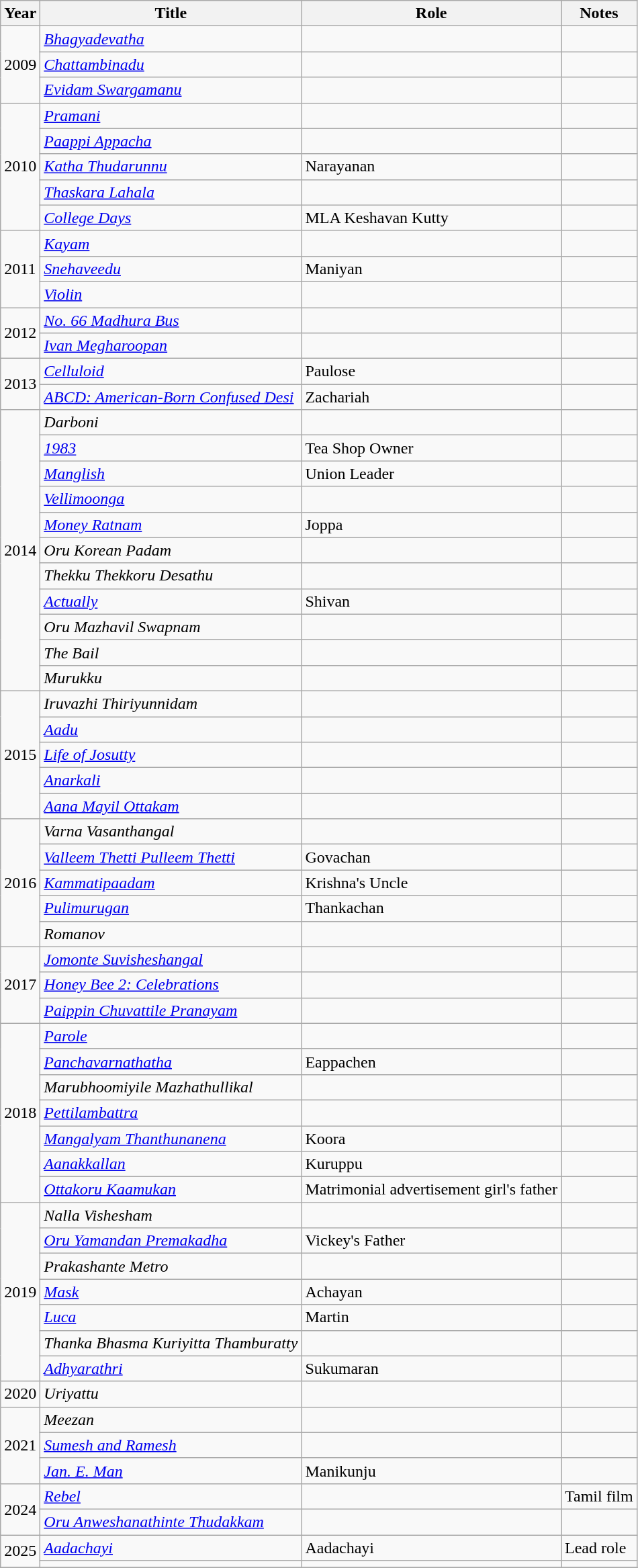<table class="wikitable sortable">
<tr>
<th>Year</th>
<th>Title</th>
<th>Role</th>
<th class="unsortable">Notes</th>
</tr>
<tr>
<td rowspan="3">2009</td>
<td><em><a href='#'>Bhagyadevatha</a></em></td>
<td></td>
<td></td>
</tr>
<tr>
<td><em><a href='#'>Chattambinadu</a></em></td>
<td></td>
<td></td>
</tr>
<tr>
<td><em><a href='#'>Evidam Swargamanu</a> </em></td>
<td></td>
<td></td>
</tr>
<tr>
<td rowspan="5">2010</td>
<td><em><a href='#'>Pramani</a></em></td>
<td></td>
<td></td>
</tr>
<tr>
<td><em><a href='#'>Paappi Appacha</a></em></td>
<td></td>
<td></td>
</tr>
<tr>
<td><em><a href='#'>Katha Thudarunnu</a></em></td>
<td>Narayanan</td>
<td></td>
</tr>
<tr>
<td><em><a href='#'>Thaskara Lahala</a></em></td>
<td></td>
<td></td>
</tr>
<tr>
<td><em><a href='#'>College Days</a></em></td>
<td>MLA Keshavan Kutty</td>
<td></td>
</tr>
<tr>
<td rowspan="3">2011</td>
<td><em><a href='#'>Kayam</a></em></td>
<td></td>
<td></td>
</tr>
<tr>
<td><em><a href='#'>Snehaveedu</a> </em></td>
<td>Maniyan</td>
<td></td>
</tr>
<tr>
<td><em><a href='#'>Violin</a></em></td>
<td></td>
<td></td>
</tr>
<tr>
<td rowspan="2">2012</td>
<td><em><a href='#'>No. 66 Madhura Bus</a></em></td>
<td></td>
<td></td>
</tr>
<tr>
<td><em><a href='#'>Ivan Megharoopan</a></em></td>
<td></td>
<td></td>
</tr>
<tr>
<td rowspan="2">2013</td>
<td><em><a href='#'>Celluloid</a></em></td>
<td>Paulose</td>
<td></td>
</tr>
<tr>
<td><em><a href='#'>ABCD: American-Born Confused Desi</a></em></td>
<td>Zachariah</td>
<td></td>
</tr>
<tr>
<td rowspan="11">2014</td>
<td><em>Darboni</em></td>
<td></td>
<td></td>
</tr>
<tr>
<td><em><a href='#'>1983</a></em></td>
<td>Tea Shop Owner</td>
<td></td>
</tr>
<tr>
<td><em><a href='#'>Manglish</a></em></td>
<td>Union Leader</td>
<td></td>
</tr>
<tr>
<td><em><a href='#'>Vellimoonga</a></em></td>
<td></td>
<td></td>
</tr>
<tr>
<td><em><a href='#'>Money Ratnam</a></em></td>
<td>Joppa</td>
<td></td>
</tr>
<tr>
<td><em>Oru Korean Padam</em></td>
<td></td>
<td></td>
</tr>
<tr>
<td><em>Thekku Thekkoru Desathu</em></td>
<td></td>
<td></td>
</tr>
<tr>
<td><em><a href='#'>Actually</a></em></td>
<td>Shivan</td>
<td></td>
</tr>
<tr>
<td><em>Oru Mazhavil Swapnam</em></td>
<td></td>
<td></td>
</tr>
<tr>
<td><em>The Bail</em></td>
<td></td>
<td></td>
</tr>
<tr>
<td><em>Murukku</em></td>
<td></td>
<td></td>
</tr>
<tr>
<td rowspan="5">2015</td>
<td><em>Iruvazhi Thiriyunnidam</em></td>
<td></td>
<td></td>
</tr>
<tr>
<td><em><a href='#'>Aadu</a></em></td>
<td></td>
<td></td>
</tr>
<tr>
<td><em><a href='#'>Life of Josutty</a></em></td>
<td></td>
<td></td>
</tr>
<tr>
<td><em><a href='#'>Anarkali</a></em></td>
<td></td>
<td></td>
</tr>
<tr>
<td><em><a href='#'>Aana Mayil Ottakam</a></em></td>
<td></td>
<td></td>
</tr>
<tr>
<td rowspan="5">2016</td>
<td><em>Varna Vasanthangal</em></td>
<td></td>
<td></td>
</tr>
<tr>
<td><em><a href='#'>Valleem Thetti Pulleem Thetti</a></em></td>
<td>Govachan</td>
<td></td>
</tr>
<tr>
<td><em><a href='#'>Kammatipaadam</a></em></td>
<td>Krishna's Uncle</td>
<td></td>
</tr>
<tr>
<td><em><a href='#'>Pulimurugan</a></em></td>
<td>Thankachan</td>
<td></td>
</tr>
<tr>
<td><em>Romanov</em></td>
<td></td>
<td></td>
</tr>
<tr>
<td rowspan="3">2017</td>
<td><em><a href='#'>Jomonte Suvisheshangal</a></em></td>
<td></td>
<td></td>
</tr>
<tr>
<td><em><a href='#'>Honey Bee 2: Celebrations</a></em></td>
<td></td>
<td></td>
</tr>
<tr>
<td><em><a href='#'>Paippin Chuvattile Pranayam</a></em></td>
<td></td>
<td></td>
</tr>
<tr>
<td rowspan="7">2018</td>
<td><em><a href='#'>Parole</a></em></td>
<td></td>
<td></td>
</tr>
<tr>
<td><em><a href='#'>Panchavarnathatha</a></em></td>
<td>Eappachen</td>
<td></td>
</tr>
<tr>
<td><em>Marubhoomiyile Mazhathullikal</em></td>
<td></td>
<td></td>
</tr>
<tr>
<td><em><a href='#'>Pettilambattra</a></em></td>
<td></td>
<td></td>
</tr>
<tr>
<td><em><a href='#'>Mangalyam Thanthunanena</a></em></td>
<td>Koora</td>
<td></td>
</tr>
<tr>
<td><em><a href='#'>Aanakkallan</a></em></td>
<td>Kuruppu</td>
<td></td>
</tr>
<tr>
<td><em><a href='#'>Ottakoru Kaamukan</a></em></td>
<td>Matrimonial advertisement girl's father</td>
<td></td>
</tr>
<tr>
<td rowspan="7">2019</td>
<td><em>Nalla Vishesham</em></td>
<td></td>
<td></td>
</tr>
<tr>
<td><em><a href='#'>Oru Yamandan Premakadha</a></em></td>
<td>Vickey's Father</td>
<td></td>
</tr>
<tr>
<td><em>Prakashante Metro</em></td>
<td></td>
<td></td>
</tr>
<tr>
<td><em><a href='#'>Mask</a></em></td>
<td>Achayan</td>
<td></td>
</tr>
<tr>
<td><em><a href='#'>Luca</a></em></td>
<td>Martin</td>
<td></td>
</tr>
<tr>
<td><em>Thanka Bhasma Kuriyitta Thamburatty</em></td>
<td></td>
<td></td>
</tr>
<tr>
<td><em><a href='#'>Adhyarathri</a></em></td>
<td>Sukumaran</td>
<td></td>
</tr>
<tr>
<td>2020</td>
<td><em>Uriyattu</em></td>
<td></td>
<td></td>
</tr>
<tr>
<td rowspan="3">2021</td>
<td><em>Meezan</em></td>
<td></td>
<td></td>
</tr>
<tr>
<td><em><a href='#'>Sumesh and Ramesh</a></em></td>
<td></td>
<td></td>
</tr>
<tr>
<td><em><a href='#'>Jan. E. Man</a></em></td>
<td>Manikunju</td>
<td></td>
</tr>
<tr>
<td rowspan="2">2024</td>
<td><em><a href='#'>Rebel</a></em></td>
<td></td>
<td>Tamil film</td>
</tr>
<tr>
<td><em><a href='#'>Oru Anweshanathinte Thudakkam</a></em></td>
<td></td>
<td></td>
</tr>
<tr>
<td rowspan=2>2025</td>
<td><em><a href='#'>Aadachayi</a></em></td>
<td>Aadachayi</td>
<td>Lead role</td>
</tr>
<tr>
<td></td>
<td></td>
<td></td>
</tr>
<tr>
</tr>
</table>
